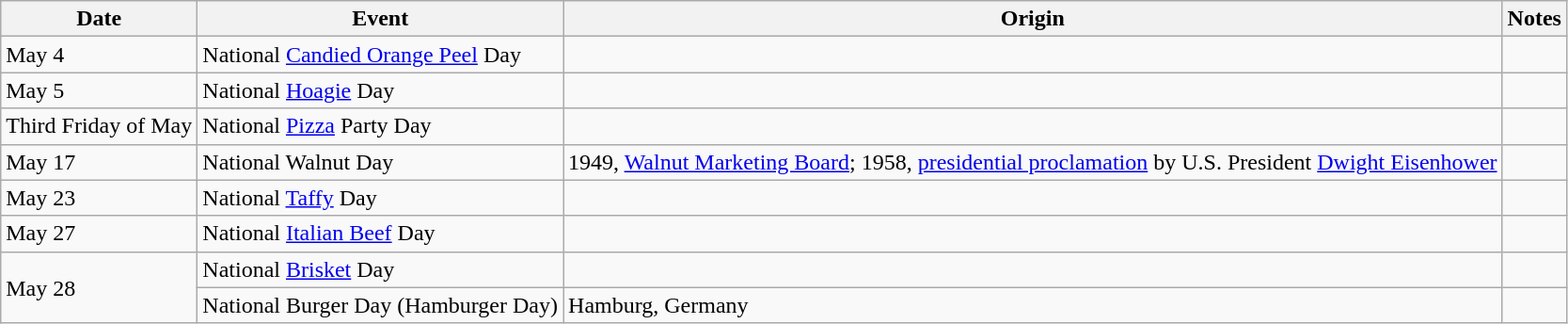<table class="wikitable sortable">
<tr>
<th>Date</th>
<th>Event</th>
<th>Origin</th>
<th>Notes</th>
</tr>
<tr>
<td>May 4</td>
<td>National <a href='#'>Candied Orange Peel</a> Day</td>
<td></td>
<td></td>
</tr>
<tr>
<td>May 5</td>
<td>National <a href='#'>Hoagie</a> Day</td>
<td></td>
<td></td>
</tr>
<tr>
<td>Third Friday of May</td>
<td>National <a href='#'>Pizza</a> Party Day</td>
<td></td>
<td></td>
</tr>
<tr>
<td>May 17</td>
<td>National Walnut Day</td>
<td>1949, <a href='#'>Walnut Marketing Board</a>; 1958, <a href='#'>presidential proclamation</a> by U.S. President <a href='#'>Dwight Eisenhower</a></td>
<td></td>
</tr>
<tr>
<td>May 23</td>
<td>National <a href='#'>Taffy</a> Day</td>
<td></td>
<td></td>
</tr>
<tr>
<td>May 27</td>
<td>National <a href='#'>Italian Beef</a> Day</td>
<td></td>
<td></td>
</tr>
<tr>
<td rowspan="2">May 28</td>
<td>National <a href='#'>Brisket</a> Day</td>
<td></td>
<td></td>
</tr>
<tr>
<td>National Burger Day (Hamburger Day)</td>
<td>Hamburg, Germany</td>
<td></td>
</tr>
</table>
